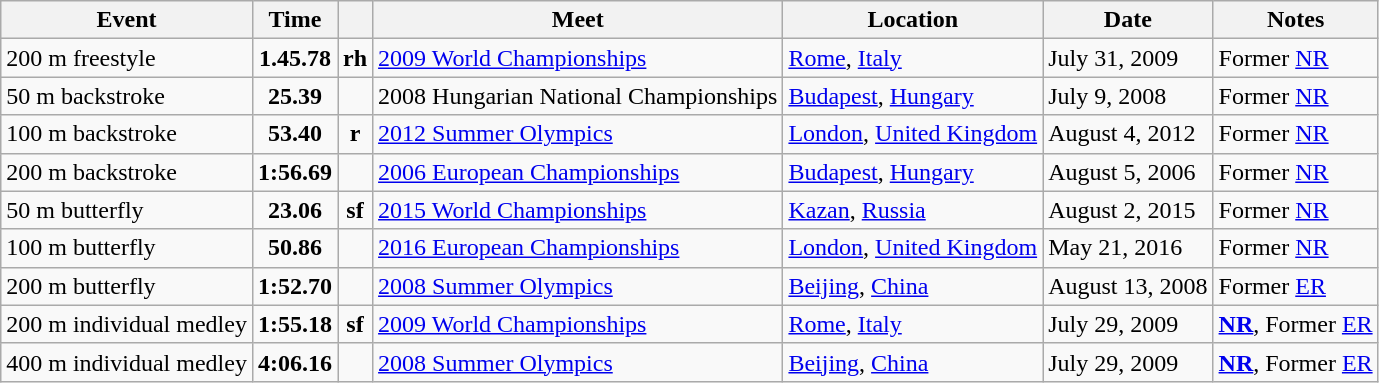<table class="wikitable">
<tr>
<th>Event</th>
<th>Time</th>
<th></th>
<th>Meet</th>
<th>Location</th>
<th>Date</th>
<th>Notes</th>
</tr>
<tr>
<td>200 m freestyle</td>
<td align="center"><strong>1.45.78</strong></td>
<td align="center"><strong>rh</strong></td>
<td><a href='#'>2009 World Championships</a></td>
<td><a href='#'>Rome</a>, <a href='#'>Italy</a></td>
<td>July 31, 2009</td>
<td>Former <a href='#'>NR</a></td>
</tr>
<tr>
<td>50 m backstroke</td>
<td align="center"><strong>25.39</strong></td>
<td></td>
<td>2008 Hungarian National Championships</td>
<td><a href='#'>Budapest</a>, <a href='#'>Hungary</a></td>
<td>July 9, 2008</td>
<td>Former <a href='#'>NR</a></td>
</tr>
<tr>
<td>100 m backstroke</td>
<td align="center"><strong>53.40</strong></td>
<td align="center"><strong>r</strong></td>
<td><a href='#'>2012 Summer Olympics</a></td>
<td><a href='#'>London</a>, <a href='#'>United Kingdom</a></td>
<td>August 4, 2012</td>
<td>Former <a href='#'>NR</a></td>
</tr>
<tr>
<td>200 m backstroke</td>
<td align="center"><strong>1:56.69</strong></td>
<td></td>
<td><a href='#'>2006 European Championships</a></td>
<td><a href='#'>Budapest</a>, <a href='#'>Hungary</a></td>
<td>August 5, 2006</td>
<td>Former <a href='#'>NR</a></td>
</tr>
<tr>
<td>50 m butterfly</td>
<td align="center"><strong>23.06</strong></td>
<td align="center"><strong>sf</strong></td>
<td><a href='#'>2015 World Championships</a></td>
<td><a href='#'>Kazan</a>, <a href='#'>Russia</a></td>
<td>August 2, 2015</td>
<td>Former <a href='#'>NR</a></td>
</tr>
<tr>
<td>100 m butterfly</td>
<td align="center"><strong>50.86</strong></td>
<td></td>
<td><a href='#'>2016 European Championships</a></td>
<td><a href='#'>London</a>, <a href='#'>United Kingdom</a></td>
<td>May 21, 2016</td>
<td>Former <a href='#'>NR</a></td>
</tr>
<tr>
<td>200 m butterfly</td>
<td align="center"><strong>1:52.70</strong></td>
<td></td>
<td><a href='#'>2008 Summer Olympics</a></td>
<td><a href='#'>Beijing</a>, <a href='#'>China</a></td>
<td>August 13, 2008</td>
<td>Former <a href='#'>ER</a></td>
</tr>
<tr>
<td>200 m individual medley</td>
<td align="center"><strong>1:55.18</strong></td>
<td align="center"><strong>sf</strong></td>
<td><a href='#'>2009 World Championships</a></td>
<td><a href='#'>Rome</a>, <a href='#'>Italy</a></td>
<td>July 29, 2009</td>
<td><strong><a href='#'>NR</a></strong>, Former <a href='#'>ER</a></td>
</tr>
<tr>
<td>400 m individual medley</td>
<td align="center"><strong>4:06.16</strong></td>
<td></td>
<td><a href='#'>2008 Summer Olympics</a></td>
<td><a href='#'>Beijing</a>, <a href='#'>China</a></td>
<td>July 29, 2009</td>
<td><strong><a href='#'>NR</a></strong>, Former <a href='#'>ER</a></td>
</tr>
</table>
